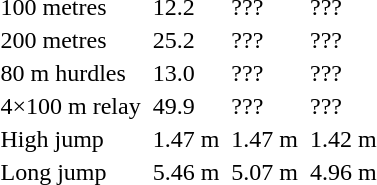<table>
<tr>
<td>100 metres</td>
<td></td>
<td>12.2</td>
<td></td>
<td>???</td>
<td></td>
<td>???</td>
</tr>
<tr>
<td>200 metres</td>
<td></td>
<td>25.2</td>
<td></td>
<td>???</td>
<td></td>
<td>???</td>
</tr>
<tr>
<td>80 m hurdles</td>
<td></td>
<td>13.0</td>
<td></td>
<td>???</td>
<td></td>
<td>???</td>
</tr>
<tr>
<td>4×100 m relay</td>
<td></td>
<td>49.9</td>
<td></td>
<td>???</td>
<td></td>
<td>???</td>
</tr>
<tr>
<td>High jump</td>
<td></td>
<td>1.47 m</td>
<td></td>
<td>1.47 m</td>
<td></td>
<td>1.42 m</td>
</tr>
<tr>
<td>Long jump</td>
<td></td>
<td>5.46 m</td>
<td></td>
<td>5.07 m</td>
<td></td>
<td>4.96 m</td>
</tr>
</table>
